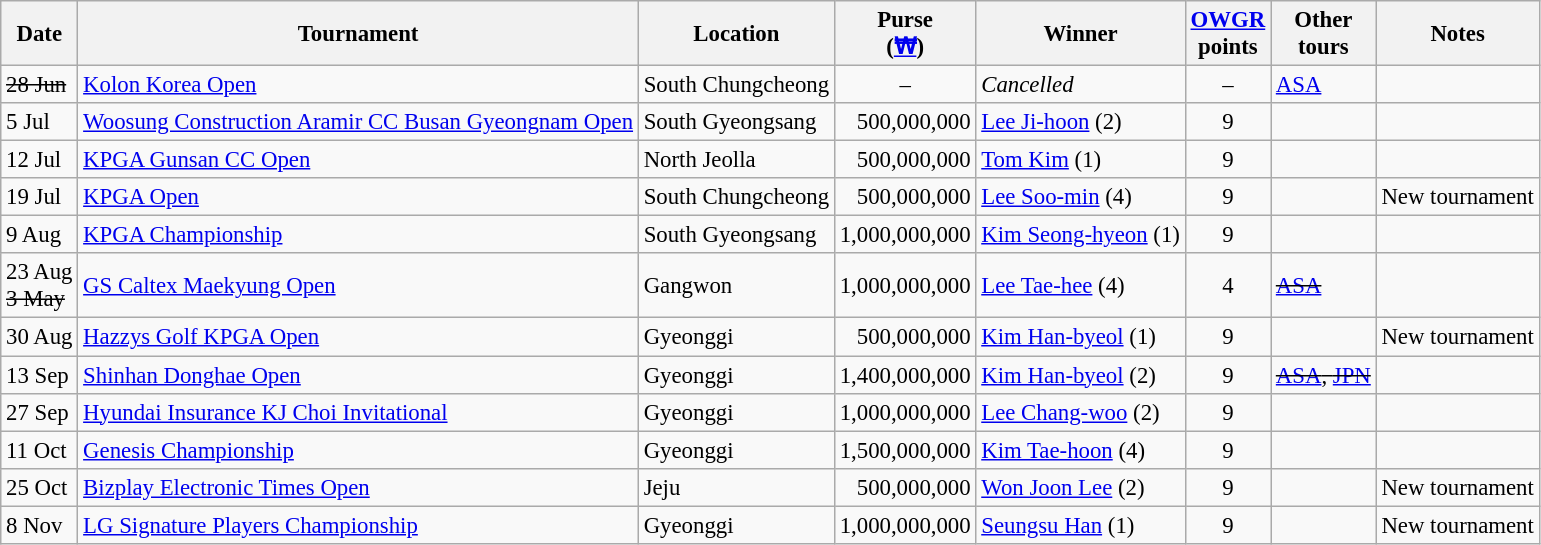<table class="wikitable" style="font-size:95%;">
<tr>
<th>Date</th>
<th>Tournament</th>
<th>Location</th>
<th>Purse<br>(<a href='#'>₩</a>)</th>
<th>Winner</th>
<th><a href='#'>OWGR</a><br>points</th>
<th>Other<br>tours</th>
<th>Notes</th>
</tr>
<tr>
<td><s>28 Jun</s></td>
<td><a href='#'>Kolon Korea Open</a></td>
<td>South Chungcheong</td>
<td align=center>–</td>
<td><em>Cancelled</em></td>
<td align=center>–</td>
<td><a href='#'>ASA</a></td>
<td></td>
</tr>
<tr>
<td>5 Jul</td>
<td><a href='#'>Woosung Construction Aramir CC Busan Gyeongnam Open</a></td>
<td>South Gyeongsang</td>
<td align=right>500,000,000</td>
<td> <a href='#'>Lee Ji-hoon</a> (2)</td>
<td align=center>9</td>
<td></td>
<td></td>
</tr>
<tr>
<td>12 Jul</td>
<td><a href='#'>KPGA Gunsan CC Open</a></td>
<td>North Jeolla</td>
<td align=right>500,000,000</td>
<td> <a href='#'>Tom Kim</a> (1)</td>
<td align=center>9</td>
<td></td>
<td></td>
</tr>
<tr>
<td>19 Jul</td>
<td><a href='#'>KPGA Open</a></td>
<td>South Chungcheong</td>
<td align=right>500,000,000</td>
<td> <a href='#'>Lee Soo-min</a> (4)</td>
<td align=center>9</td>
<td></td>
<td>New tournament</td>
</tr>
<tr>
<td>9 Aug</td>
<td><a href='#'>KPGA Championship</a></td>
<td>South Gyeongsang</td>
<td align=right>1,000,000,000</td>
<td> <a href='#'>Kim Seong-hyeon</a> (1)</td>
<td align=center>9</td>
<td></td>
<td></td>
</tr>
<tr>
<td>23 Aug<br><s>3 May</s></td>
<td><a href='#'>GS Caltex Maekyung Open</a></td>
<td>Gangwon</td>
<td align=right>1,000,000,000</td>
<td> <a href='#'>Lee Tae-hee</a> (4)</td>
<td align=center>4</td>
<td><s><a href='#'>ASA</a></s></td>
<td></td>
</tr>
<tr>
<td>30 Aug</td>
<td><a href='#'>Hazzys Golf KPGA Open</a></td>
<td>Gyeonggi</td>
<td align=right>500,000,000</td>
<td> <a href='#'>Kim Han-byeol</a> (1)</td>
<td align=center>9</td>
<td></td>
<td>New tournament</td>
</tr>
<tr>
<td>13 Sep</td>
<td><a href='#'>Shinhan Donghae Open</a></td>
<td>Gyeonggi</td>
<td align=right>1,400,000,000</td>
<td> <a href='#'>Kim Han-byeol</a> (2)</td>
<td align=center>9</td>
<td><s><a href='#'>ASA</a>, <a href='#'>JPN</a></s></td>
<td></td>
</tr>
<tr>
<td>27 Sep</td>
<td><a href='#'>Hyundai Insurance KJ Choi Invitational</a></td>
<td>Gyeonggi</td>
<td align=right>1,000,000,000</td>
<td> <a href='#'>Lee Chang-woo</a> (2)</td>
<td align=center>9</td>
<td></td>
<td></td>
</tr>
<tr>
<td>11 Oct</td>
<td><a href='#'>Genesis Championship</a></td>
<td>Gyeonggi</td>
<td align=right>1,500,000,000</td>
<td> <a href='#'>Kim Tae-hoon</a> (4)</td>
<td align=center>9</td>
<td></td>
<td></td>
</tr>
<tr>
<td>25 Oct</td>
<td><a href='#'>Bizplay Electronic Times Open</a></td>
<td>Jeju</td>
<td align=right>500,000,000</td>
<td> <a href='#'>Won Joon Lee</a> (2)</td>
<td align=center>9</td>
<td></td>
<td>New tournament</td>
</tr>
<tr>
<td>8 Nov</td>
<td><a href='#'>LG Signature Players Championship</a></td>
<td>Gyeonggi</td>
<td align=right>1,000,000,000</td>
<td> <a href='#'>Seungsu Han</a> (1)</td>
<td align=center>9</td>
<td></td>
<td>New tournament</td>
</tr>
</table>
